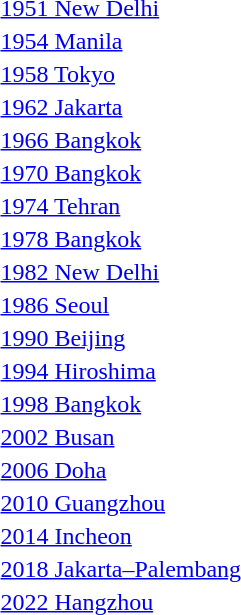<table>
<tr>
<td><a href='#'>1951 New Delhi</a></td>
<td></td>
<td></td>
<td></td>
</tr>
<tr>
<td><a href='#'>1954 Manila</a></td>
<td></td>
<td></td>
<td></td>
</tr>
<tr>
<td><a href='#'>1958 Tokyo</a></td>
<td></td>
<td></td>
<td></td>
</tr>
<tr>
<td><a href='#'>1962 Jakarta</a></td>
<td></td>
<td></td>
<td></td>
</tr>
<tr>
<td><a href='#'>1966 Bangkok</a></td>
<td></td>
<td></td>
<td></td>
</tr>
<tr>
<td><a href='#'>1970 Bangkok</a></td>
<td></td>
<td></td>
<td></td>
</tr>
<tr>
<td><a href='#'>1974 Tehran</a></td>
<td></td>
<td></td>
<td></td>
</tr>
<tr>
<td><a href='#'>1978 Bangkok</a></td>
<td></td>
<td></td>
<td></td>
</tr>
<tr>
<td><a href='#'>1982 New Delhi</a></td>
<td></td>
<td></td>
<td></td>
</tr>
<tr>
<td><a href='#'>1986 Seoul</a></td>
<td></td>
<td></td>
<td></td>
</tr>
<tr>
<td><a href='#'>1990 Beijing</a></td>
<td></td>
<td></td>
<td></td>
</tr>
<tr>
<td><a href='#'>1994 Hiroshima</a></td>
<td></td>
<td></td>
<td></td>
</tr>
<tr>
<td><a href='#'>1998 Bangkok</a></td>
<td></td>
<td></td>
<td></td>
</tr>
<tr>
<td><a href='#'>2002 Busan</a></td>
<td></td>
<td></td>
<td></td>
</tr>
<tr>
<td><a href='#'>2006 Doha</a></td>
<td></td>
<td></td>
<td></td>
</tr>
<tr>
<td><a href='#'>2010 Guangzhou</a></td>
<td></td>
<td></td>
<td></td>
</tr>
<tr>
<td><a href='#'>2014 Incheon</a></td>
<td></td>
<td></td>
<td></td>
</tr>
<tr>
<td><a href='#'>2018 Jakarta–Palembang</a></td>
<td></td>
<td></td>
<td></td>
</tr>
<tr>
<td><a href='#'>2022 Hangzhou</a></td>
<td></td>
<td></td>
<td></td>
</tr>
</table>
